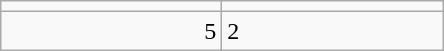<table class="wikitable">
<tr>
<td align=center width=140></td>
<td align=center width=140></td>
</tr>
<tr>
<td align=right>5</td>
<td>2</td>
</tr>
</table>
